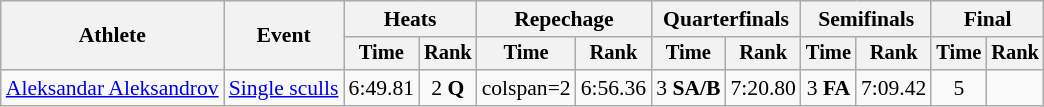<table class="wikitable" style="font-size:90%">
<tr>
<th rowspan="2">Athlete</th>
<th rowspan="2">Event</th>
<th colspan="2">Heats</th>
<th colspan="2">Repechage</th>
<th colspan=2>Quarterfinals</th>
<th colspan="2">Semifinals</th>
<th colspan="2">Final</th>
</tr>
<tr style="font-size:95%">
<th>Time</th>
<th>Rank</th>
<th>Time</th>
<th>Rank</th>
<th>Time</th>
<th>Rank</th>
<th>Time</th>
<th>Rank</th>
<th>Time</th>
<th>Rank</th>
</tr>
<tr align=center>
<td align=left><a href='#'>Aleksandar Aleksandrov</a></td>
<td align=left><a href='#'>Single sculls</a></td>
<td>6:49.81</td>
<td>2 <strong>Q</strong></td>
<td>colspan=2 </td>
<td>6:56.36</td>
<td>3 <strong>SA/B</strong></td>
<td>7:20.80</td>
<td>3 <strong>FA</strong></td>
<td>7:09.42</td>
<td>5</td>
</tr>
</table>
